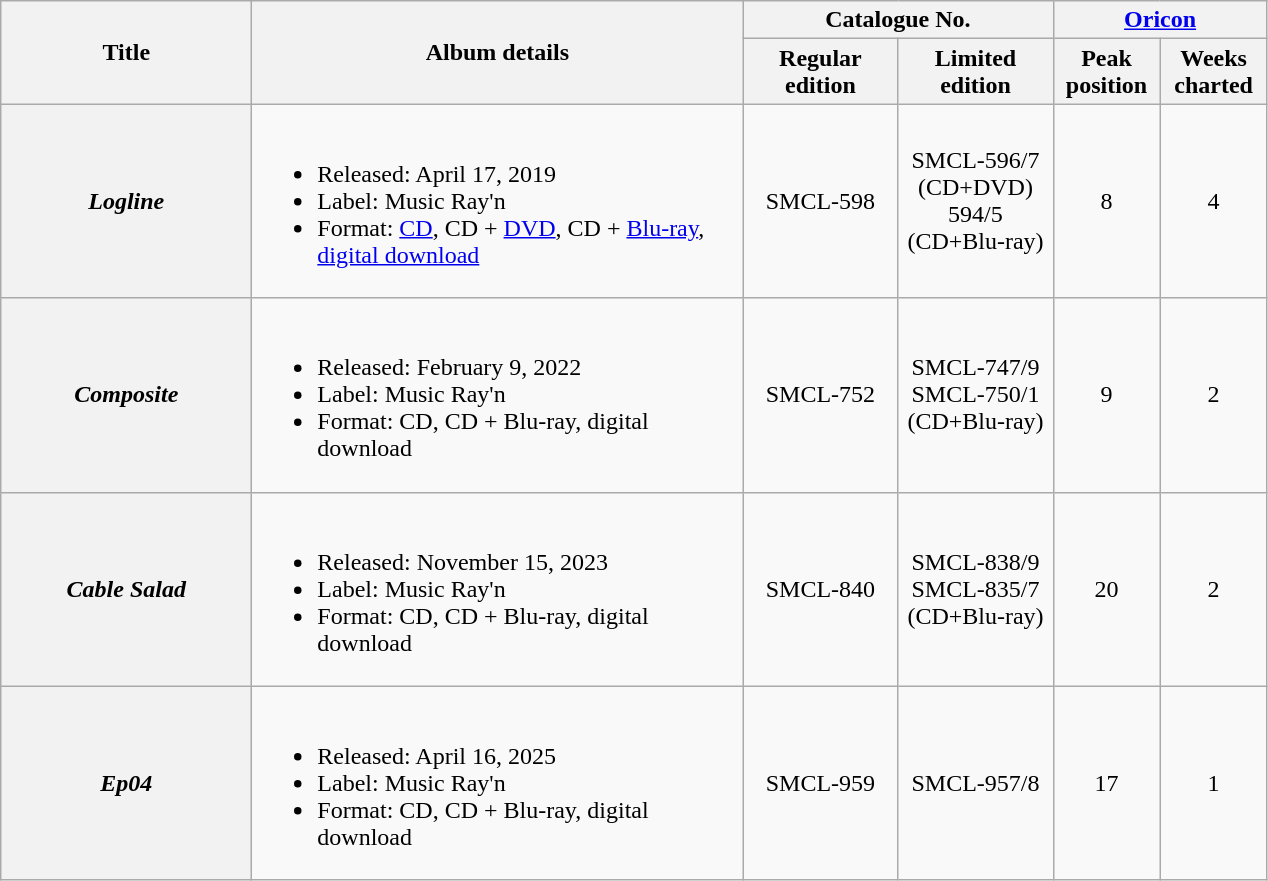<table class="wikitable plainrowheaders">
<tr>
<th rowspan=2; style="width:10em;">Title</th>
<th rowspan=2; style="width:20em;">Album details</th>
<th colspan=2; style="width:12em;">Catalogue No.</th>
<th colspan=2; style="width:8em;"><a href='#'>Oricon</a></th>
</tr>
<tr>
<th style="width:6em;">Regular<br>edition</th>
<th style="width:6em;">Limited<br>edition</th>
<th style="width:4em;">Peak<br>position</th>
<th style="width:4em;">Weeks<br>charted</th>
</tr>
<tr>
<th scope="row"><em>Logline</em></th>
<td><br><ul><li>Released: April 17, 2019</li><li>Label: Music Ray'n</li><li>Format: <a href='#'>CD</a>, CD + <a href='#'>DVD</a>, CD + <a href='#'>Blu-ray</a>, <a href='#'>digital download</a></li></ul></td>
<td align="center">SMCL-598</td>
<td align="center">SMCL-596/7<br>(CD+DVD)<br>594/5<br>(CD+Blu-ray)</td>
<td align="center">8</td>
<td align="center">4</td>
</tr>
<tr>
<th scope="row"><em>Composite</em></th>
<td><br><ul><li>Released: February 9, 2022</li><li>Label: Music Ray'n</li><li>Format: CD, CD + Blu-ray, digital download</li></ul></td>
<td align="center">SMCL-752</td>
<td align="center">SMCL-747/9<br>SMCL-750/1<br>(CD+Blu-ray)</td>
<td align="center">9</td>
<td align="center">2</td>
</tr>
<tr>
<th scope="row"><em>Cable Salad</em></th>
<td><br><ul><li>Released: November 15, 2023</li><li>Label: Music Ray'n</li><li>Format: CD, CD + Blu-ray, digital download</li></ul></td>
<td align="center">SMCL-840</td>
<td align="center">SMCL-838/9<br>SMCL-835/7<br>(CD+Blu-ray)</td>
<td align="center">20</td>
<td align="center">2</td>
</tr>
<tr>
<th scope="row"><em>Ep04</em></th>
<td><br><ul><li>Released: April 16, 2025</li><li>Label: Music Ray'n</li><li>Format: CD, CD + Blu-ray, digital download</li></ul></td>
<td align="center">SMCL-959</td>
<td align="center">SMCL-957/8</td>
<td align="center">17</td>
<td align="center">1</td>
</tr>
</table>
